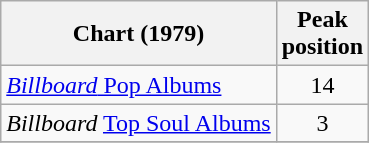<table class="wikitable">
<tr>
<th>Chart (1979)</th>
<th>Peak<br>position</th>
</tr>
<tr>
<td><a href='#'><em>Billboard</em> Pop Albums</a></td>
<td align=center>14</td>
</tr>
<tr>
<td><em>Billboard</em> <a href='#'>Top Soul Albums</a></td>
<td align=center>3</td>
</tr>
<tr>
</tr>
</table>
